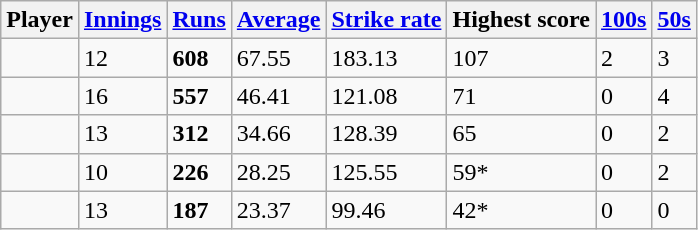<table class="wikitable sortable">
<tr>
<th>Player</th>
<th><a href='#'>Innings</a></th>
<th><a href='#'>Runs</a></th>
<th><a href='#'>Average</a></th>
<th><a href='#'>Strike rate</a></th>
<th>Highest score</th>
<th><a href='#'>100s</a></th>
<th><a href='#'>50s</a></th>
</tr>
<tr>
<td></td>
<td>12</td>
<td><strong>608</strong></td>
<td>67.55</td>
<td>183.13</td>
<td>107</td>
<td>2</td>
<td>3</td>
</tr>
<tr>
<td></td>
<td>16</td>
<td><strong>557</strong></td>
<td>46.41</td>
<td>121.08</td>
<td>71</td>
<td>0</td>
<td>4</td>
</tr>
<tr>
<td></td>
<td>13</td>
<td><strong>312</strong></td>
<td>34.66</td>
<td>128.39</td>
<td>65</td>
<td>0</td>
<td>2</td>
</tr>
<tr>
<td></td>
<td>10</td>
<td><strong>226</strong></td>
<td>28.25</td>
<td>125.55</td>
<td>59*</td>
<td>0</td>
<td>2</td>
</tr>
<tr>
<td></td>
<td>13</td>
<td><strong>187</strong></td>
<td>23.37</td>
<td>99.46</td>
<td>42*</td>
<td>0</td>
<td>0</td>
</tr>
</table>
